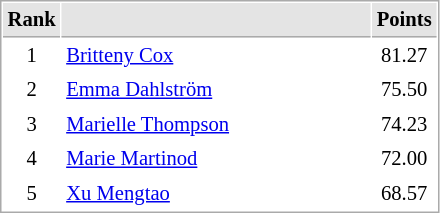<table cellspacing="1" cellpadding="3" style="border:1px solid #aaa; font-size:86%;">
<tr style="background:#e4e4e4;">
<th style="border-bottom:1px solid #aaa; width:10px;">Rank</th>
<th style="border-bottom:1px solid #aaa; width:200px;"></th>
<th style="border-bottom:1px solid #aaa; width:20px;">Points</th>
</tr>
<tr>
<td align=center>1</td>
<td> <a href='#'>Britteny Cox</a></td>
<td align=center>81.27</td>
</tr>
<tr>
<td align=center>2</td>
<td> <a href='#'>Emma Dahlström</a></td>
<td align=center>75.50</td>
</tr>
<tr>
<td align=center>3</td>
<td> <a href='#'>Marielle Thompson</a></td>
<td align=center>74.23</td>
</tr>
<tr>
<td align=center>4</td>
<td> <a href='#'>Marie Martinod</a></td>
<td align=center>72.00</td>
</tr>
<tr>
<td align=center>5</td>
<td> <a href='#'>Xu Mengtao</a></td>
<td align=center>68.57</td>
</tr>
</table>
